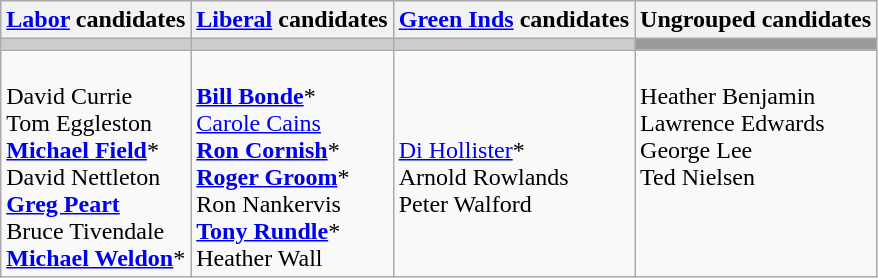<table class="wikitable">
<tr>
<th><a href='#'>Labor</a> candidates</th>
<th><a href='#'>Liberal</a> candidates</th>
<th><a href='#'>Green Inds</a> candidates</th>
<th>Ungrouped candidates</th>
</tr>
<tr bgcolor="#cccccc">
<td></td>
<td></td>
<td></td>
<td bgcolor="#999999"></td>
</tr>
<tr>
<td><br>David Currie<br>
Tom Eggleston<br>
<strong><a href='#'>Michael Field</a></strong>*<br>
David Nettleton<br>
<strong><a href='#'>Greg Peart</a></strong><br>
Bruce Tivendale<br>
<strong><a href='#'>Michael Weldon</a></strong>*</td>
<td><br><strong><a href='#'>Bill Bonde</a></strong>*<br>
<a href='#'>Carole Cains</a><br>
<strong><a href='#'>Ron Cornish</a></strong>*<br>
<strong><a href='#'>Roger Groom</a></strong>*<br>
Ron Nankervis<br>
<strong><a href='#'>Tony Rundle</a></strong>*<br>
Heather Wall</td>
<td><br><a href='#'>Di Hollister</a>*<br>
Arnold Rowlands<br>
Peter Walford</td>
<td valign=top><br>Heather Benjamin<br>
Lawrence Edwards<br>
George Lee<br>
Ted Nielsen</td>
</tr>
</table>
